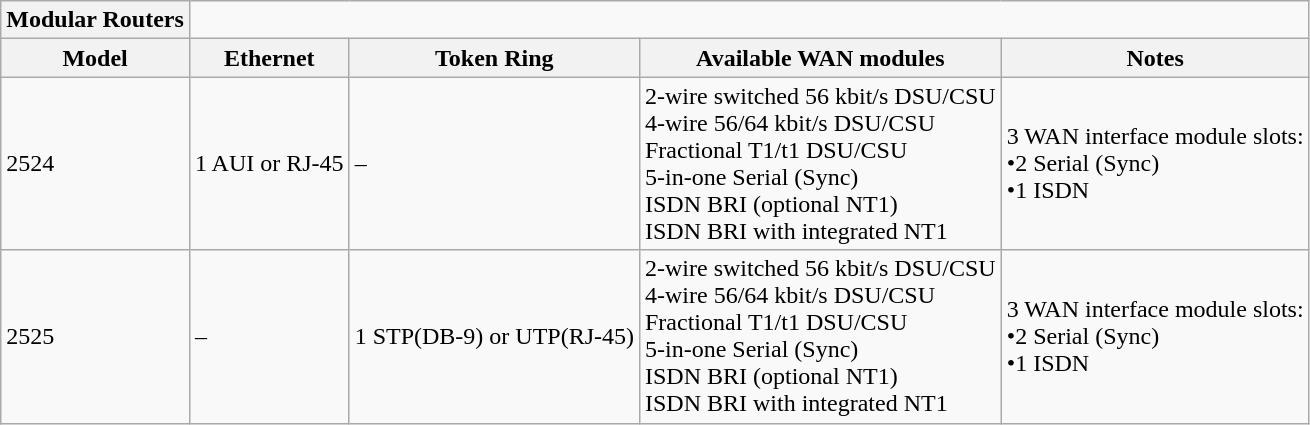<table class="wikitable">
<tr>
<th>Modular Routers</th>
</tr>
<tr>
<th>Model</th>
<th>Ethernet</th>
<th>Token Ring</th>
<th>Available WAN modules</th>
<th>Notes</th>
</tr>
<tr>
<td>2524</td>
<td>1 AUI or RJ-45</td>
<td>–</td>
<td>2-wire switched 56 kbit/s DSU/CSU<br> 4-wire 56/64 kbit/s DSU/CSU<br>Fractional T1/t1 DSU/CSU<br>5-in-one Serial (Sync)<br>ISDN BRI (optional NT1)<br> ISDN BRI with integrated NT1</td>
<td>3 WAN interface module slots:<br> •2 Serial (Sync)<br> •1 ISDN</td>
</tr>
<tr>
<td>2525</td>
<td>–</td>
<td>1 STP(DB-9) or UTP(RJ-45)</td>
<td>2-wire switched 56 kbit/s DSU/CSU<br> 4-wire 56/64 kbit/s DSU/CSU<br>Fractional T1/t1 DSU/CSU<br>5-in-one Serial (Sync)<br>ISDN BRI (optional NT1)<br> ISDN BRI with integrated NT1</td>
<td>3 WAN interface module slots:<br> •2 Serial (Sync)<br> •1 ISDN</td>
</tr>
</table>
